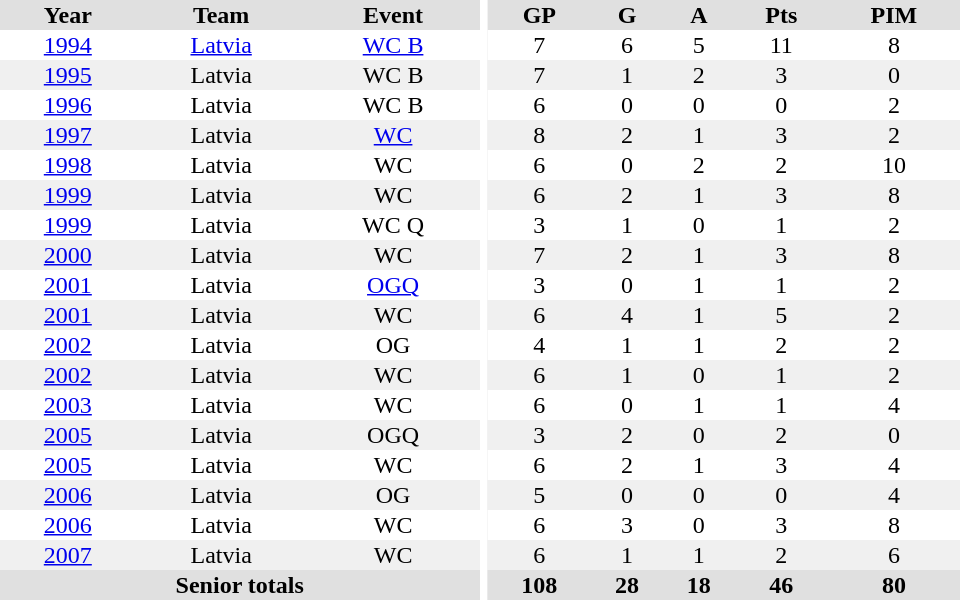<table border="0" cellpadding="1" cellspacing="0" ID="Table3" style="text-align:center; width:40em">
<tr ALIGN="center" bgcolor="#e0e0e0">
<th>Year</th>
<th>Team</th>
<th>Event</th>
<th rowspan="99" bgcolor="#ffffff"></th>
<th>GP</th>
<th>G</th>
<th>A</th>
<th>Pts</th>
<th>PIM</th>
</tr>
<tr>
<td><a href='#'>1994</a></td>
<td><a href='#'>Latvia</a></td>
<td><a href='#'>WC B</a></td>
<td>7</td>
<td>6</td>
<td>5</td>
<td>11</td>
<td>8</td>
</tr>
<tr bgcolor="#f0f0f0">
<td><a href='#'>1995</a></td>
<td>Latvia</td>
<td>WC B</td>
<td>7</td>
<td>1</td>
<td>2</td>
<td>3</td>
<td>0</td>
</tr>
<tr>
<td><a href='#'>1996</a></td>
<td>Latvia</td>
<td>WC B</td>
<td>6</td>
<td>0</td>
<td>0</td>
<td>0</td>
<td>2</td>
</tr>
<tr bgcolor="#f0f0f0">
<td><a href='#'>1997</a></td>
<td>Latvia</td>
<td><a href='#'>WC</a></td>
<td>8</td>
<td>2</td>
<td>1</td>
<td>3</td>
<td>2</td>
</tr>
<tr>
<td><a href='#'>1998</a></td>
<td>Latvia</td>
<td>WC</td>
<td>6</td>
<td>0</td>
<td>2</td>
<td>2</td>
<td>10</td>
</tr>
<tr bgcolor="#f0f0f0">
<td><a href='#'>1999</a></td>
<td>Latvia</td>
<td>WC</td>
<td>6</td>
<td>2</td>
<td>1</td>
<td>3</td>
<td>8</td>
</tr>
<tr>
<td><a href='#'>1999</a></td>
<td>Latvia</td>
<td>WC Q</td>
<td>3</td>
<td>1</td>
<td>0</td>
<td>1</td>
<td>2</td>
</tr>
<tr bgcolor="#f0f0f0">
<td><a href='#'>2000</a></td>
<td>Latvia</td>
<td>WC</td>
<td>7</td>
<td>2</td>
<td>1</td>
<td>3</td>
<td>8</td>
</tr>
<tr>
<td><a href='#'>2001</a></td>
<td>Latvia</td>
<td><a href='#'>OGQ</a></td>
<td>3</td>
<td>0</td>
<td>1</td>
<td>1</td>
<td>2</td>
</tr>
<tr bgcolor="#f0f0f0">
<td><a href='#'>2001</a></td>
<td>Latvia</td>
<td>WC</td>
<td>6</td>
<td>4</td>
<td>1</td>
<td>5</td>
<td>2</td>
</tr>
<tr>
<td><a href='#'>2002</a></td>
<td>Latvia</td>
<td>OG</td>
<td>4</td>
<td>1</td>
<td>1</td>
<td>2</td>
<td>2</td>
</tr>
<tr bgcolor="#f0f0f0">
<td><a href='#'>2002</a></td>
<td>Latvia</td>
<td>WC</td>
<td>6</td>
<td>1</td>
<td>0</td>
<td>1</td>
<td>2</td>
</tr>
<tr>
<td><a href='#'>2003</a></td>
<td>Latvia</td>
<td>WC</td>
<td>6</td>
<td>0</td>
<td>1</td>
<td>1</td>
<td>4</td>
</tr>
<tr bgcolor="#f0f0f0">
<td><a href='#'>2005</a></td>
<td>Latvia</td>
<td>OGQ</td>
<td>3</td>
<td>2</td>
<td>0</td>
<td>2</td>
<td>0</td>
</tr>
<tr>
<td><a href='#'>2005</a></td>
<td>Latvia</td>
<td>WC</td>
<td>6</td>
<td>2</td>
<td>1</td>
<td>3</td>
<td>4</td>
</tr>
<tr bgcolor="#f0f0f0">
<td><a href='#'>2006</a></td>
<td>Latvia</td>
<td>OG</td>
<td>5</td>
<td>0</td>
<td>0</td>
<td>0</td>
<td>4</td>
</tr>
<tr>
<td><a href='#'>2006</a></td>
<td>Latvia</td>
<td>WC</td>
<td>6</td>
<td>3</td>
<td>0</td>
<td>3</td>
<td>8</td>
</tr>
<tr bgcolor="#f0f0f0">
<td><a href='#'>2007</a></td>
<td>Latvia</td>
<td>WC</td>
<td>6</td>
<td>1</td>
<td>1</td>
<td>2</td>
<td>6</td>
</tr>
<tr bgcolor="#e0e0e0">
<th colspan="3">Senior totals</th>
<th>108</th>
<th>28</th>
<th>18</th>
<th>46</th>
<th>80</th>
</tr>
</table>
